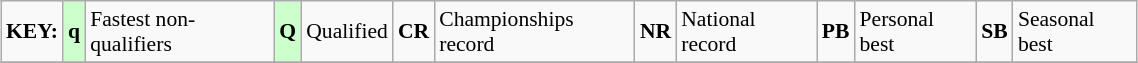<table class="wikitable" style="margin:0.5em auto; font-size:90%;position:relative;" width=60%>
<tr>
<td><strong>KEY:</strong></td>
<td bgcolor=ccffcc align=center><strong>q</strong></td>
<td>Fastest non-qualifiers</td>
<td bgcolor=ccffcc align=center><strong>Q</strong></td>
<td>Qualified</td>
<td align=center><strong>CR</strong></td>
<td>Championships record</td>
<td align=center><strong>NR</strong></td>
<td>National record</td>
<td align=center><strong>PB</strong></td>
<td>Personal best</td>
<td align=center><strong>SB</strong></td>
<td>Seasonal best</td>
</tr>
<tr>
</tr>
</table>
